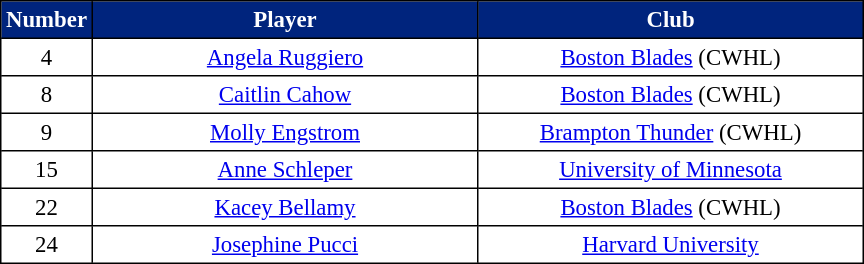<table cellpadding="3" cellspacing="0" border="1" style="font-size: 95%; text-align: center; border: black solid 1px; border-collapse: collapse;">
<tr style="background:#00247d; color:#fff; text-align:center;">
<th scope="col" style="width:50px;">Number</th>
<th scope="col" style="width:250px;">Player</th>
<th scope="col" style="width:250px;">Club</th>
</tr>
<tr>
<td>4</td>
<td><a href='#'>Angela Ruggiero</a></td>
<td> <a href='#'>Boston Blades</a> (CWHL)</td>
</tr>
<tr>
<td>8</td>
<td><a href='#'>Caitlin Cahow</a></td>
<td> <a href='#'>Boston Blades</a> (CWHL)</td>
</tr>
<tr>
<td>9</td>
<td><a href='#'>Molly Engstrom</a></td>
<td> <a href='#'>Brampton Thunder</a> (CWHL)</td>
</tr>
<tr>
<td>15</td>
<td><a href='#'>Anne Schleper</a></td>
<td> <a href='#'>University of Minnesota</a></td>
</tr>
<tr>
<td>22</td>
<td><a href='#'>Kacey Bellamy</a></td>
<td> <a href='#'>Boston Blades</a> (CWHL)</td>
</tr>
<tr>
<td>24</td>
<td><a href='#'>Josephine Pucci</a></td>
<td> <a href='#'>Harvard University</a></td>
</tr>
</table>
